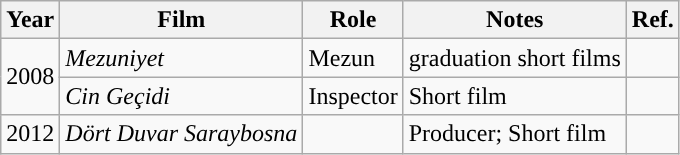<table class="wikitable">
<tr>
<th>Year</th>
<th>Film</th>
<th>Role</th>
<th>Notes</th>
<th>Ref.</th>
</tr>
<tr>
<td rowspan="2">2008</td>
<td><em>Mezuniyet</em></td>
<td>Mezun</td>
<td>graduation short films</td>
<td></td>
</tr>
<tr>
<td><em>Cin Geçidi</em></td>
<td>Inspector</td>
<td>Short film</td>
<td></td>
</tr>
<tr>
<td>2012</td>
<td><em>Dört Duvar Saraybosna</em></td>
<td></td>
<td>Producer; Short film</td>
<td></td>
</tr>
</table>
